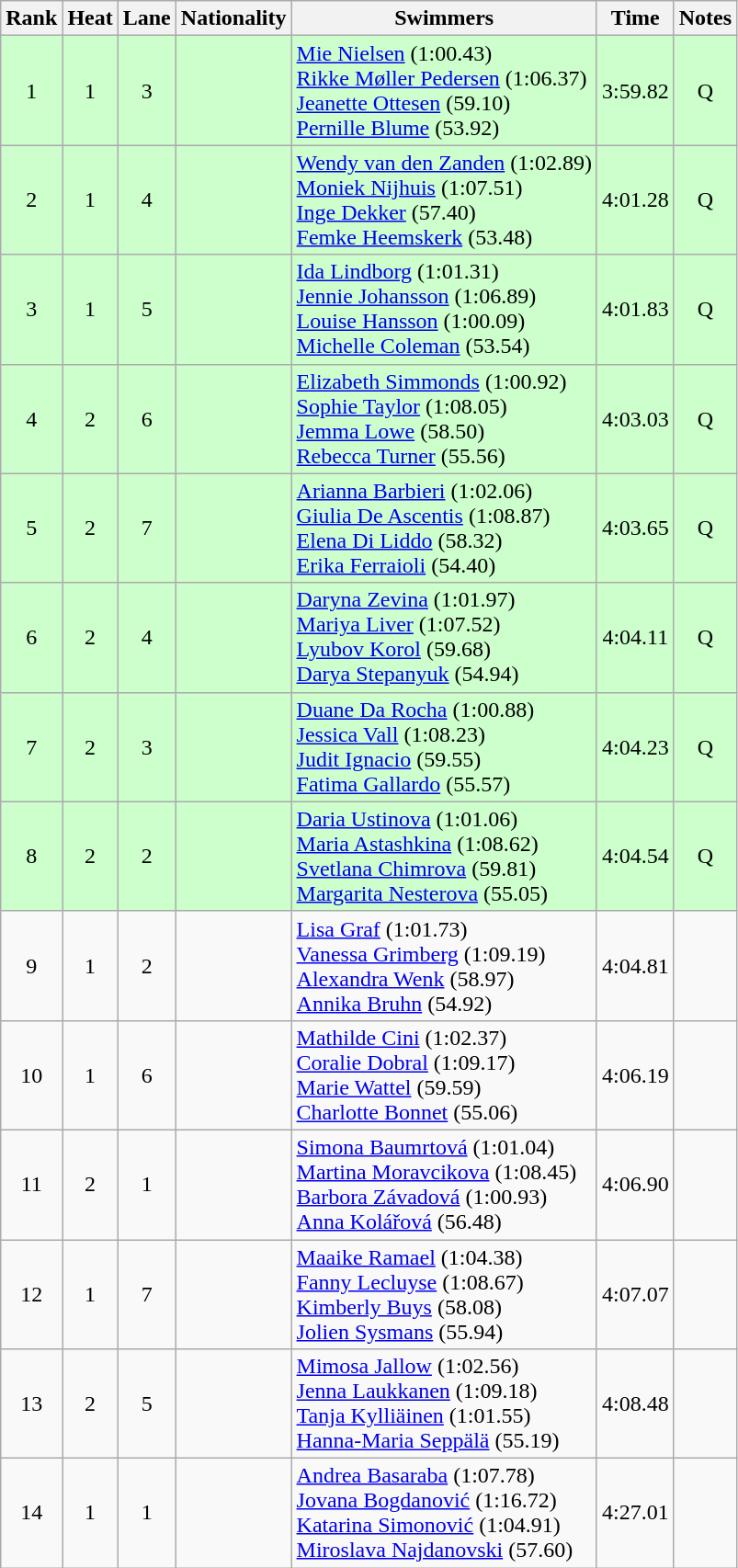<table class="wikitable sortable" style="text-align:center">
<tr>
<th>Rank</th>
<th>Heat</th>
<th>Lane</th>
<th>Nationality</th>
<th>Swimmers</th>
<th>Time</th>
<th>Notes</th>
</tr>
<tr bgcolor=ccffcc>
<td>1</td>
<td>1</td>
<td>3</td>
<td align=left></td>
<td align=left><a href='#'>Mie Nielsen</a> (1:00.43)<br><a href='#'>Rikke Møller Pedersen</a> (1:06.37)<br><a href='#'>Jeanette Ottesen</a> (59.10)<br><a href='#'>Pernille Blume</a> (53.92)</td>
<td>3:59.82</td>
<td>Q</td>
</tr>
<tr bgcolor=ccffcc>
<td>2</td>
<td>1</td>
<td>4</td>
<td align=left></td>
<td align=left><a href='#'>Wendy van den Zanden</a> (1:02.89)<br><a href='#'>Moniek Nijhuis</a> (1:07.51)<br><a href='#'>Inge Dekker</a> (57.40)<br><a href='#'>Femke Heemskerk</a> (53.48)</td>
<td>4:01.28</td>
<td>Q</td>
</tr>
<tr bgcolor=ccffcc>
<td>3</td>
<td>1</td>
<td>5</td>
<td align=left></td>
<td align=left><a href='#'>Ida Lindborg</a> (1:01.31)<br><a href='#'>Jennie Johansson</a> (1:06.89)<br><a href='#'>Louise Hansson</a> (1:00.09)<br><a href='#'>Michelle Coleman</a> (53.54)</td>
<td>4:01.83</td>
<td>Q</td>
</tr>
<tr bgcolor=ccffcc>
<td>4</td>
<td>2</td>
<td>6</td>
<td align=left></td>
<td align=left><a href='#'>Elizabeth Simmonds</a> (1:00.92)<br><a href='#'>Sophie Taylor</a> (1:08.05)<br><a href='#'>Jemma Lowe</a> (58.50)<br><a href='#'>Rebecca Turner</a> (55.56)</td>
<td>4:03.03</td>
<td>Q</td>
</tr>
<tr bgcolor=ccffcc>
<td>5</td>
<td>2</td>
<td>7</td>
<td align=left></td>
<td align=left><a href='#'>Arianna Barbieri</a> (1:02.06)<br><a href='#'>Giulia De Ascentis</a> (1:08.87)<br><a href='#'>Elena Di Liddo</a> (58.32)<br><a href='#'>Erika Ferraioli</a> (54.40)</td>
<td>4:03.65</td>
<td>Q</td>
</tr>
<tr bgcolor=ccffcc>
<td>6</td>
<td>2</td>
<td>4</td>
<td align=left></td>
<td align=left><a href='#'>Daryna Zevina</a> (1:01.97)<br><a href='#'>Mariya Liver</a> (1:07.52)<br><a href='#'>Lyubov Korol</a> (59.68)<br><a href='#'>Darya Stepanyuk</a> (54.94)</td>
<td>4:04.11</td>
<td>Q</td>
</tr>
<tr bgcolor=ccffcc>
<td>7</td>
<td>2</td>
<td>3</td>
<td align=left></td>
<td align=left><a href='#'>Duane Da Rocha</a> (1:00.88)<br><a href='#'>Jessica Vall</a> (1:08.23)<br><a href='#'>Judit Ignacio</a> (59.55)<br><a href='#'>Fatima Gallardo</a> (55.57)</td>
<td>4:04.23</td>
<td>Q</td>
</tr>
<tr bgcolor=ccffcc>
<td>8</td>
<td>2</td>
<td>2</td>
<td align=left></td>
<td align=left><a href='#'>Daria Ustinova</a> (1:01.06)<br><a href='#'>Maria Astashkina</a> (1:08.62)<br><a href='#'>Svetlana Chimrova</a> (59.81)<br><a href='#'>Margarita Nesterova</a> (55.05)</td>
<td>4:04.54</td>
<td>Q</td>
</tr>
<tr>
<td>9</td>
<td>1</td>
<td>2</td>
<td align=left></td>
<td align=left><a href='#'>Lisa Graf</a> (1:01.73)<br><a href='#'>Vanessa Grimberg</a> (1:09.19)<br><a href='#'>Alexandra Wenk</a> (58.97)<br><a href='#'>Annika Bruhn</a> (54.92)</td>
<td>4:04.81</td>
<td></td>
</tr>
<tr>
<td>10</td>
<td>1</td>
<td>6</td>
<td align=left></td>
<td align=left><a href='#'>Mathilde Cini</a> (1:02.37)<br><a href='#'>Coralie Dobral</a> (1:09.17)<br><a href='#'>Marie Wattel</a> (59.59)<br><a href='#'>Charlotte Bonnet</a> (55.06)</td>
<td>4:06.19</td>
<td></td>
</tr>
<tr>
<td>11</td>
<td>2</td>
<td>1</td>
<td align=left></td>
<td align=left><a href='#'>Simona Baumrtová</a> (1:01.04)<br><a href='#'>Martina Moravcikova</a> (1:08.45)<br><a href='#'>Barbora Závadová</a> (1:00.93)<br><a href='#'>Anna Kolářová</a> (56.48)</td>
<td>4:06.90</td>
<td></td>
</tr>
<tr>
<td>12</td>
<td>1</td>
<td>7</td>
<td align=left></td>
<td align=left><a href='#'>Maaike Ramael</a> (1:04.38)<br><a href='#'>Fanny Lecluyse</a> (1:08.67)<br><a href='#'>Kimberly Buys</a> (58.08)<br><a href='#'>Jolien Sysmans</a> (55.94)</td>
<td>4:07.07</td>
<td></td>
</tr>
<tr>
<td>13</td>
<td>2</td>
<td>5</td>
<td align=left></td>
<td align=left><a href='#'>Mimosa Jallow</a> (1:02.56)<br><a href='#'>Jenna Laukkanen</a> (1:09.18)<br><a href='#'>Tanja Kylliäinen</a> (1:01.55)<br><a href='#'>Hanna-Maria Seppälä</a> (55.19)</td>
<td>4:08.48</td>
<td></td>
</tr>
<tr>
<td>14</td>
<td>1</td>
<td>1</td>
<td align=left></td>
<td align=left><a href='#'>Andrea Basaraba</a> (1:07.78)<br><a href='#'>Jovana Bogdanović</a> (1:16.72)<br><a href='#'>Katarina Simonović</a> (1:04.91)<br><a href='#'>Miroslava Najdanovski</a> (57.60)</td>
<td>4:27.01</td>
<td></td>
</tr>
</table>
